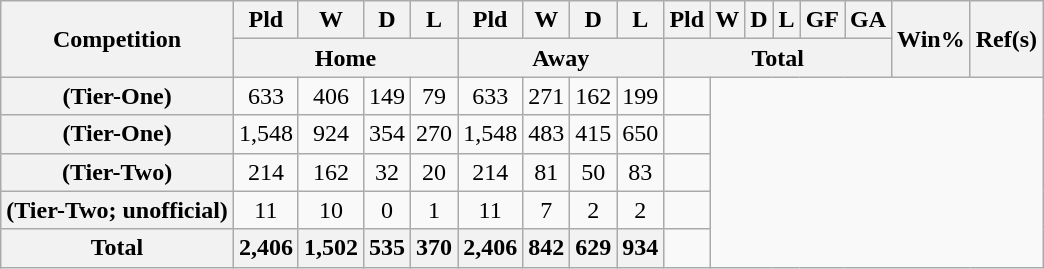<table class="wikitable plainrowheaders sortable" style="text-align:center">
<tr>
<th scope="col" rowspan="2">Competition</th>
<th scope="col">Pld</th>
<th scope="col">W</th>
<th scope="col">D</th>
<th scope="col">L</th>
<th scope="col">Pld</th>
<th scope="col">W</th>
<th scope="col">D</th>
<th scope="col">L</th>
<th scope="col">Pld</th>
<th scope="col">W</th>
<th scope="col">D</th>
<th scope="col">L</th>
<th scope="col">GF</th>
<th scope="col">GA</th>
<th scope="col" rowspan="2">Win%</th>
<th scope="col" rowspan="2" class="unsortable">Ref(s)</th>
</tr>
<tr class="unsortable">
<th colspan="4">Home</th>
<th colspan="4">Away</th>
<th colspan="6">Total</th>
</tr>
<tr>
<th scope="row" align=left> (Tier-One)</th>
<td>633</td>
<td>406</td>
<td>149</td>
<td>79</td>
<td>633</td>
<td>271</td>
<td>162</td>
<td>199<br></td>
<td></td>
</tr>
<tr>
<th scope="row" align=left> (Tier-One)</th>
<td>1,548</td>
<td>924</td>
<td>354</td>
<td>270</td>
<td>1,548</td>
<td>483</td>
<td>415</td>
<td>650<br></td>
<td></td>
</tr>
<tr>
<th scope="row" align=left> (Tier-Two)</th>
<td>214</td>
<td>162</td>
<td>32</td>
<td>20</td>
<td>214</td>
<td>81</td>
<td>50</td>
<td>83<br></td>
<td></td>
</tr>
<tr>
<th scope="row" align=left> (Tier-Two; unofficial)</th>
<td>11</td>
<td>10</td>
<td>0</td>
<td>1</td>
<td>11</td>
<td>7</td>
<td>2</td>
<td>2<br></td>
<td></td>
</tr>
<tr>
<th scope="row"><strong>Total</strong></th>
<th>2,406</th>
<th>1,502</th>
<th>535</th>
<th>370</th>
<th>2,406</th>
<th>842</th>
<th>629</th>
<th>934<br></th>
<td></td>
</tr>
</table>
